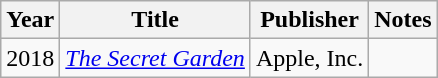<table class="wikitable sortable">
<tr>
<th>Year</th>
<th>Title</th>
<th>Publisher</th>
<th class="unsortable">Notes</th>
</tr>
<tr>
<td>2018</td>
<td><em><a href='#'>The Secret Garden</a></em></td>
<td>Apple, Inc.</td>
<td></td>
</tr>
</table>
